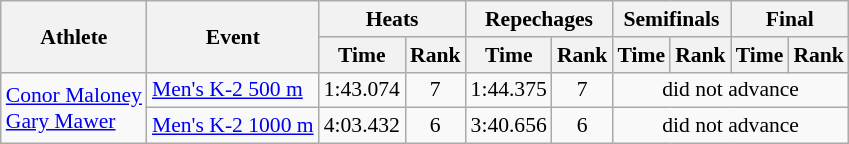<table class=wikitable style="font-size:90%">
<tr>
<th rowspan="2">Athlete</th>
<th rowspan="2">Event</th>
<th colspan="2">Heats</th>
<th colspan="2">Repechages</th>
<th colspan="2">Semifinals</th>
<th colspan="2">Final</th>
</tr>
<tr>
<th>Time</th>
<th>Rank</th>
<th>Time</th>
<th>Rank</th>
<th>Time</th>
<th>Rank</th>
<th>Time</th>
<th>Rank</th>
</tr>
<tr>
<td rowspan="2"><a href='#'>Conor Maloney</a><br><a href='#'>Gary Mawer</a></td>
<td><a href='#'>Men's K-2 500 m</a></td>
<td align="center">1:43.074</td>
<td align="center">7</td>
<td align="center">1:44.375</td>
<td align="center">7</td>
<td align=center colspan=4>did not advance</td>
</tr>
<tr>
<td><a href='#'>Men's K-2 1000 m</a></td>
<td align="center">4:03.432</td>
<td align="center">6</td>
<td align="center">3:40.656</td>
<td align="center">6</td>
<td align=center colspan=4>did not advance</td>
</tr>
</table>
